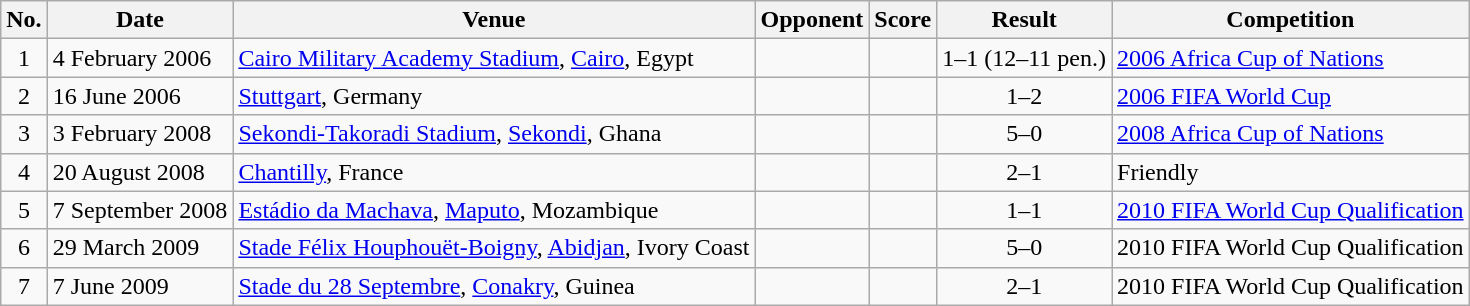<table class="wikitable sortable">
<tr>
<th scope="col">No.</th>
<th scope="col">Date</th>
<th scope="col">Venue</th>
<th scope="col">Opponent</th>
<th scope="col">Score</th>
<th scope="col">Result</th>
<th scope="col">Competition</th>
</tr>
<tr>
<td align="center">1</td>
<td>4 February 2006</td>
<td><a href='#'>Cairo Military Academy Stadium</a>, <a href='#'>Cairo</a>, Egypt</td>
<td></td>
<td></td>
<td align="center">1–1 (12–11 pen.)</td>
<td><a href='#'>2006 Africa Cup of Nations</a></td>
</tr>
<tr>
<td align="center">2</td>
<td>16 June 2006</td>
<td><a href='#'>Stuttgart</a>, Germany</td>
<td></td>
<td></td>
<td align="center">1–2</td>
<td><a href='#'>2006 FIFA World Cup</a></td>
</tr>
<tr>
<td align="center">3</td>
<td>3 February 2008</td>
<td><a href='#'>Sekondi-Takoradi Stadium</a>, <a href='#'>Sekondi</a>, Ghana</td>
<td></td>
<td></td>
<td align="center">5–0</td>
<td><a href='#'>2008 Africa Cup of Nations</a></td>
</tr>
<tr>
<td align="center">4</td>
<td>20 August 2008</td>
<td><a href='#'>Chantilly</a>, France</td>
<td></td>
<td></td>
<td align="center">2–1</td>
<td>Friendly</td>
</tr>
<tr>
<td align="center">5</td>
<td>7 September 2008</td>
<td><a href='#'>Estádio da Machava</a>, <a href='#'>Maputo</a>, Mozambique</td>
<td></td>
<td></td>
<td align="center">1–1</td>
<td><a href='#'>2010 FIFA World Cup Qualification</a></td>
</tr>
<tr>
<td align="center">6</td>
<td>29 March 2009</td>
<td><a href='#'>Stade Félix Houphouët-Boigny</a>, <a href='#'>Abidjan</a>, Ivory Coast</td>
<td></td>
<td></td>
<td align="center">5–0</td>
<td>2010 FIFA World Cup Qualification</td>
</tr>
<tr>
<td align="center">7</td>
<td>7 June 2009</td>
<td><a href='#'>Stade du 28 Septembre</a>, <a href='#'>Conakry</a>, Guinea</td>
<td></td>
<td></td>
<td align="center">2–1</td>
<td>2010 FIFA World Cup Qualification</td>
</tr>
</table>
